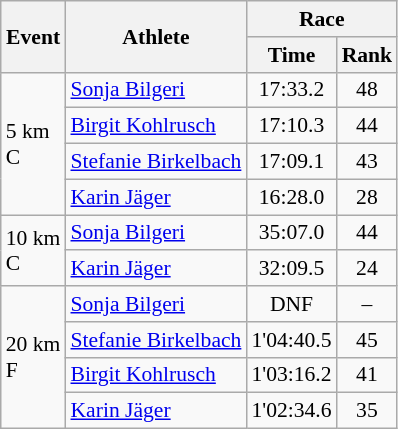<table class="wikitable" border="1" style="font-size:90%">
<tr>
<th rowspan=2>Event</th>
<th rowspan=2>Athlete</th>
<th colspan=2>Race</th>
</tr>
<tr>
<th>Time</th>
<th>Rank</th>
</tr>
<tr>
<td rowspan=4>5 km <br> C</td>
<td><a href='#'>Sonja Bilgeri</a></td>
<td align=center>17:33.2</td>
<td align=center>48</td>
</tr>
<tr>
<td><a href='#'>Birgit Kohlrusch</a></td>
<td align=center>17:10.3</td>
<td align=center>44</td>
</tr>
<tr>
<td><a href='#'>Stefanie Birkelbach</a></td>
<td align=center>17:09.1</td>
<td align=center>43</td>
</tr>
<tr>
<td><a href='#'>Karin Jäger</a></td>
<td align=center>16:28.0</td>
<td align=center>28</td>
</tr>
<tr>
<td rowspan=2>10 km <br> C</td>
<td><a href='#'>Sonja Bilgeri</a></td>
<td align=center>35:07.0</td>
<td align=center>44</td>
</tr>
<tr>
<td><a href='#'>Karin Jäger</a></td>
<td align=center>32:09.5</td>
<td align=center>24</td>
</tr>
<tr>
<td rowspan=4>20 km <br> F</td>
<td><a href='#'>Sonja Bilgeri</a></td>
<td align=center>DNF</td>
<td align=center>–</td>
</tr>
<tr>
<td><a href='#'>Stefanie Birkelbach</a></td>
<td align=center>1'04:40.5</td>
<td align=center>45</td>
</tr>
<tr>
<td><a href='#'>Birgit Kohlrusch</a></td>
<td align=center>1'03:16.2</td>
<td align=center>41</td>
</tr>
<tr>
<td><a href='#'>Karin Jäger</a></td>
<td align=center>1'02:34.6</td>
<td align=center>35</td>
</tr>
</table>
